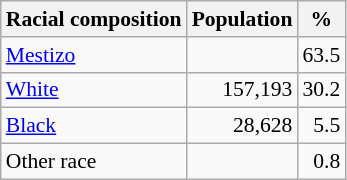<table class="wikitable" style="font-size: 90%;">
<tr>
<th>Racial composition</th>
<th>Population</th>
<th>%</th>
</tr>
<tr>
<td><a href='#'>Mestizo</a></td>
<td></td>
<td style="text-align:right;">63.5</td>
</tr>
<tr>
<td><a href='#'>White</a></td>
<td style="text-align:right;">157,193</td>
<td style="text-align:right;">30.2</td>
</tr>
<tr>
<td><a href='#'>Black</a></td>
<td style="text-align:right;">28,628</td>
<td style="text-align:right;">5.5</td>
</tr>
<tr>
<td>Other race</td>
<td></td>
<td style="text-align:right;">0.8</td>
</tr>
</table>
